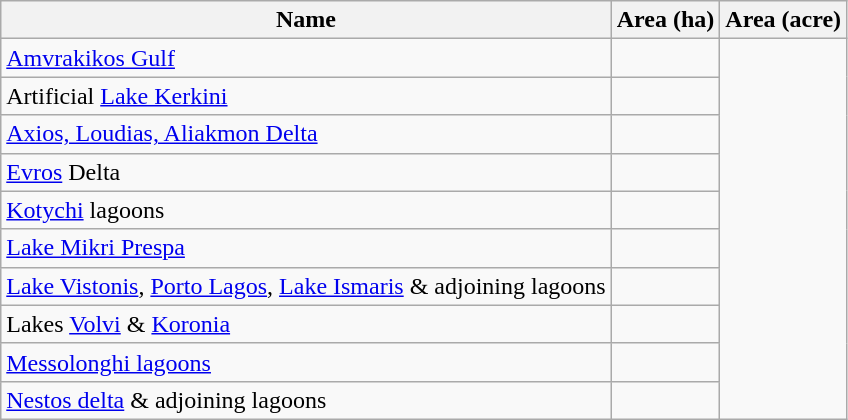<table class="wikitable">
<tr>
<th scope="col" align=left>Name</th>
<th scope="col">Area (ha)</th>
<th scope="col">Area (acre)</th>
</tr>
<tr ---->
<td><a href='#'>Amvrakikos Gulf</a></td>
<td></td>
</tr>
<tr ---->
<td>Artificial <a href='#'>Lake Kerkini</a></td>
<td></td>
</tr>
<tr ---->
<td><a href='#'>Axios, Loudias, Aliakmon Delta</a></td>
<td></td>
</tr>
<tr ---->
<td><a href='#'>Evros</a> Delta</td>
<td></td>
</tr>
<tr ---->
<td><a href='#'>Kotychi</a> lagoons</td>
<td></td>
</tr>
<tr ---->
<td><a href='#'>Lake Mikri Prespa</a></td>
<td></td>
</tr>
<tr ---->
<td><a href='#'>Lake Vistonis</a>, <a href='#'>Porto Lagos</a>, <a href='#'>Lake Ismaris</a> & adjoining lagoons</td>
<td></td>
</tr>
<tr ---->
<td>Lakes <a href='#'>Volvi</a> & <a href='#'>Koronia</a></td>
<td></td>
</tr>
<tr ---->
<td><a href='#'>Messolonghi lagoons</a></td>
<td></td>
</tr>
<tr ---->
<td><a href='#'>Nestos delta</a> & adjoining lagoons</td>
<td></td>
</tr>
</table>
